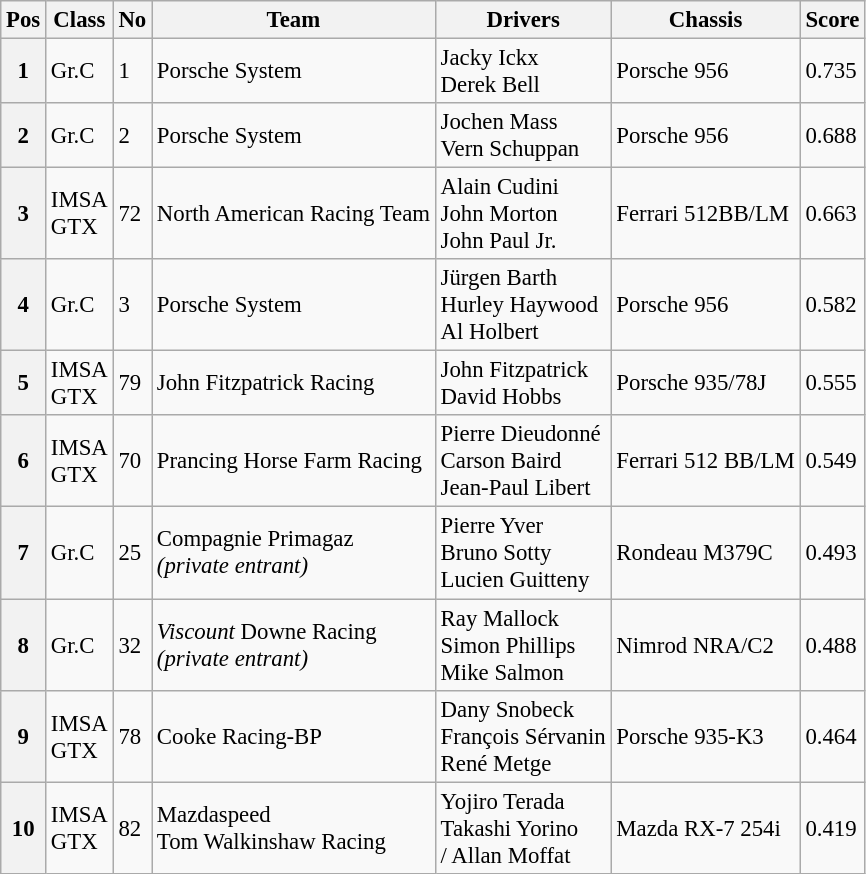<table class="wikitable" style="font-size: 95%;">
<tr>
<th>Pos</th>
<th>Class</th>
<th>No</th>
<th>Team</th>
<th>Drivers</th>
<th>Chassis</th>
<th>Score</th>
</tr>
<tr>
<th>1</th>
<td>Gr.C</td>
<td>1</td>
<td> Porsche System</td>
<td> Jacky Ickx<br> Derek Bell</td>
<td>Porsche 956</td>
<td>0.735</td>
</tr>
<tr>
<th>2</th>
<td>Gr.C</td>
<td>2</td>
<td> Porsche System</td>
<td> Jochen Mass<br> Vern Schuppan</td>
<td>Porsche 956</td>
<td>0.688</td>
</tr>
<tr>
<th>3</th>
<td>IMSA<br>GTX</td>
<td>72</td>
<td> North American Racing Team</td>
<td> Alain Cudini<br>  John Morton<br> John Paul Jr.</td>
<td>Ferrari 512BB/LM</td>
<td>0.663</td>
</tr>
<tr>
<th>4</th>
<td>Gr.C</td>
<td>3</td>
<td> Porsche System</td>
<td> Jürgen Barth<br> Hurley Haywood<br> Al Holbert</td>
<td>Porsche 956</td>
<td>0.582</td>
</tr>
<tr>
<th>5</th>
<td>IMSA<br>GTX</td>
<td>79</td>
<td> John Fitzpatrick Racing</td>
<td> John Fitzpatrick<br> David Hobbs</td>
<td>Porsche 935/78J</td>
<td>0.555</td>
</tr>
<tr>
<th>6</th>
<td>IMSA<br>GTX</td>
<td>70</td>
<td> Prancing Horse Farm Racing</td>
<td> Pierre Dieudonné<br> Carson Baird<br> Jean-Paul Libert</td>
<td>Ferrari 512 BB/LM</td>
<td>0.549</td>
</tr>
<tr>
<th>7</th>
<td>Gr.C</td>
<td>25</td>
<td> Compagnie Primagaz<br><em>(private entrant)</em></td>
<td> Pierre Yver<br> Bruno Sotty<br> Lucien Guitteny</td>
<td>Rondeau M379C</td>
<td>0.493</td>
</tr>
<tr>
<th>8</th>
<td>Gr.C</td>
<td>32</td>
<td> <em>Viscount</em> Downe Racing<br><em>(private entrant)</em></td>
<td> Ray Mallock<br> Simon Phillips<br> Mike Salmon</td>
<td>Nimrod NRA/C2</td>
<td>0.488</td>
</tr>
<tr>
<th>9</th>
<td>IMSA<br>GTX</td>
<td>78</td>
<td> Cooke Racing-BP</td>
<td> Dany Snobeck<br> François Sérvanin<br> René Metge</td>
<td>Porsche 935-K3</td>
<td>0.464</td>
</tr>
<tr>
<th>10</th>
<td>IMSA<br>GTX</td>
<td>82</td>
<td> Mazdaspeed<br> Tom Walkinshaw Racing</td>
<td> Yojiro Terada<br> Takashi Yorino<br>/ Allan Moffat</td>
<td>Mazda RX-7 254i</td>
<td>0.419</td>
</tr>
</table>
